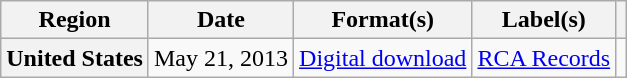<table class="wikitable plainrowheaders">
<tr>
<th scope="col">Region</th>
<th scope="col">Date</th>
<th scope="col">Format(s)</th>
<th scope="col">Label(s)</th>
<th scope="col"></th>
</tr>
<tr>
<th scope="row">United States</th>
<td>May 21, 2013</td>
<td><a href='#'>Digital download</a></td>
<td><a href='#'>RCA Records</a></td>
<td></td>
</tr>
</table>
